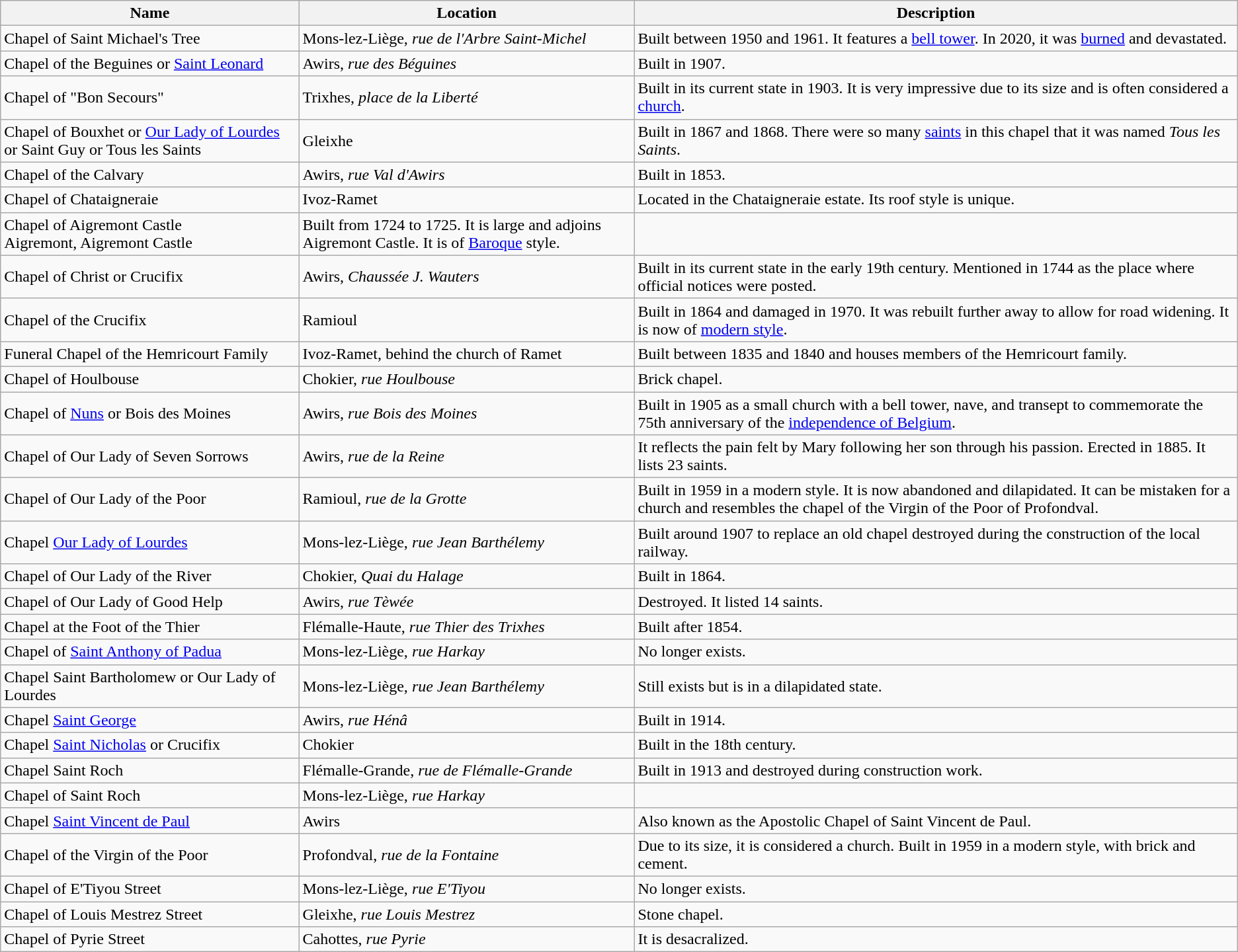<table class="wikitable">
<tr>
<th>Name</th>
<th>Location</th>
<th>Description</th>
</tr>
<tr>
<td>Chapel of Saint Michael's Tree</td>
<td>Mons-lez-Liège, <em>rue de l'Arbre Saint-Michel</em></td>
<td>Built between 1950 and 1961. It features a <a href='#'>bell tower</a>. In 2020, it was <a href='#'>burned</a> and devastated.</td>
</tr>
<tr>
<td>Chapel of the Beguines or <a href='#'>Saint Leonard</a></td>
<td>Awirs, <em>rue des Béguines</em></td>
<td>Built in 1907.</td>
</tr>
<tr>
<td>Chapel of "Bon Secours"</td>
<td>Trixhes, <em>place de la Liberté</em></td>
<td>Built in its current state in 1903. It is very impressive due to its size and is often considered a <a href='#'>church</a>.</td>
</tr>
<tr>
<td>Chapel of Bouxhet or <a href='#'>Our Lady of Lourdes</a> or Saint Guy or Tous les Saints</td>
<td>Gleixhe</td>
<td>Built in 1867 and 1868. There were so many <a href='#'>saints</a> in this chapel that it was named <em>Tous les Saints</em>.</td>
</tr>
<tr>
<td>Chapel of the Calvary</td>
<td>Awirs, <em>rue Val d'Awirs</em></td>
<td>Built in 1853.</td>
</tr>
<tr>
<td>Chapel of Chataigneraie</td>
<td>Ivoz-Ramet</td>
<td>Located in the Chataigneraie estate. Its roof style is unique.</td>
</tr>
<tr>
<td>Chapel of Aigremont Castle<br>Aigremont, Aigremont Castle</td>
<td>Built from 1724 to 1725. It is large and adjoins Aigremont Castle. It is of <a href='#'>Baroque</a> style.</td>
</tr>
<tr>
<td>Chapel of Christ or Crucifix</td>
<td>Awirs, <em>Chaussée J. Wauters</em></td>
<td>Built in its current state in the early 19th century. Mentioned in 1744 as the place where official notices were posted.</td>
</tr>
<tr>
<td>Chapel of the Crucifix</td>
<td>Ramioul</td>
<td>Built in 1864 and damaged in 1970. It was rebuilt further away to allow for road widening. It is now of <a href='#'>modern style</a>.</td>
</tr>
<tr>
<td>Funeral Chapel of the Hemricourt Family</td>
<td>Ivoz-Ramet, behind the church of Ramet</td>
<td>Built between 1835 and 1840 and houses members of the Hemricourt family.</td>
</tr>
<tr>
<td>Chapel of Houlbouse</td>
<td>Chokier, <em>rue Houlbouse</em></td>
<td>Brick chapel.</td>
</tr>
<tr>
<td>Chapel of <a href='#'>Nuns</a> or Bois des Moines</td>
<td>Awirs, <em>rue Bois des Moines</em></td>
<td>Built in 1905 as a small church with a bell tower, nave, and transept to commemorate the 75th anniversary of the <a href='#'>independence of Belgium</a>.</td>
</tr>
<tr>
<td>Chapel of Our Lady of Seven Sorrows</td>
<td>Awirs, <em>rue de la Reine</em></td>
<td>It reflects the pain felt by Mary following her son through his passion. Erected in 1885. It lists 23 saints.</td>
</tr>
<tr>
<td>Chapel of Our Lady of the Poor</td>
<td>Ramioul, <em>rue de la Grotte</em></td>
<td>Built in 1959 in a modern style. It is now abandoned and dilapidated. It can be mistaken for a church and resembles the chapel of the Virgin of the Poor of Profondval.</td>
</tr>
<tr>
<td>Chapel <a href='#'>Our Lady of Lourdes</a></td>
<td>Mons-lez-Liège, <em>rue Jean Barthélemy</em></td>
<td>Built around 1907 to replace an old chapel destroyed during the construction of the local railway.</td>
</tr>
<tr>
<td>Chapel of Our Lady of the River</td>
<td>Chokier, <em>Quai du Halage</em></td>
<td>Built in 1864.</td>
</tr>
<tr>
<td>Chapel of Our Lady of Good Help</td>
<td>Awirs, <em>rue Tèwée</em></td>
<td>Destroyed. It listed 14 saints.</td>
</tr>
<tr>
<td>Chapel at the Foot of the Thier</td>
<td>Flémalle-Haute, <em>rue Thier des Trixhes</em></td>
<td>Built after 1854.</td>
</tr>
<tr>
<td>Chapel of <a href='#'>Saint Anthony of Padua</a></td>
<td>Mons-lez-Liège, <em>rue Harkay</em></td>
<td>No longer exists.</td>
</tr>
<tr>
<td>Chapel Saint Bartholomew or Our Lady of Lourdes</td>
<td>Mons-lez-Liège, <em>rue Jean Barthélemy</em></td>
<td>Still exists but is in a dilapidated state.</td>
</tr>
<tr>
<td>Chapel <a href='#'>Saint George</a></td>
<td>Awirs, <em>rue Hénâ</em></td>
<td>Built in 1914.</td>
</tr>
<tr>
<td>Chapel <a href='#'>Saint Nicholas</a> or Crucifix</td>
<td>Chokier</td>
<td>Built in the 18th century.</td>
</tr>
<tr>
<td>Chapel Saint Roch</td>
<td>Flémalle-Grande, <em>rue de Flémalle-Grande</em></td>
<td>Built in 1913 and destroyed during construction work.</td>
</tr>
<tr>
<td>Chapel of Saint Roch</td>
<td>Mons-lez-Liège, <em>rue Harkay</em></td>
<td></td>
</tr>
<tr>
<td>Chapel <a href='#'>Saint Vincent de Paul</a></td>
<td>Awirs</td>
<td>Also known as the Apostolic Chapel of Saint Vincent de Paul.</td>
</tr>
<tr>
<td>Chapel of the Virgin of the Poor</td>
<td>Profondval, <em>rue de la Fontaine</em></td>
<td>Due to its size, it is considered a church. Built in 1959 in a modern style, with brick and cement.</td>
</tr>
<tr>
<td>Chapel of E'Tiyou Street</td>
<td>Mons-lez-Liège, <em>rue E'Tiyou</em></td>
<td>No longer exists.</td>
</tr>
<tr>
<td>Chapel of Louis Mestrez Street</td>
<td>Gleixhe, <em>rue Louis Mestrez</em></td>
<td>Stone chapel.</td>
</tr>
<tr>
<td>Chapel of Pyrie Street</td>
<td>Cahottes, <em>rue Pyrie</em></td>
<td>It is desacralized.</td>
</tr>
</table>
